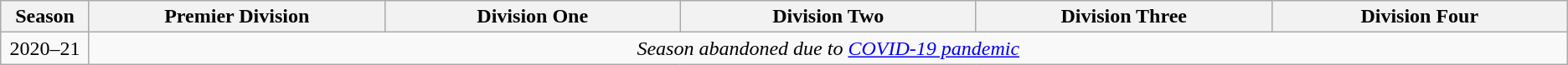<table class=wikitable style="border:0px; margin-top:-1px; margin-bottom:0;">
<tr>
<th width=65px>Season</th>
<th width=250px>Premier Division</th>
<th width=250px>Division One</th>
<th width=250px>Division Two</th>
<th width=250px>Division Three</th>
<th width=250px>Division Four</th>
</tr>
<tr>
<td align=center>2020–21</td>
<td colspan=5 align=center><em>Season abandoned due to <a href='#'>COVID-19 pandemic</a></em></td>
</tr>
</table>
